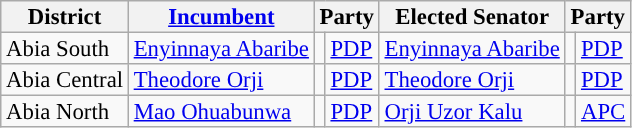<table class="sortable wikitable" style="font-size:95%;line-height:14px;">
<tr>
<th class="unsortable">District</th>
<th class="unsortable"><a href='#'>Incumbent</a></th>
<th colspan="2">Party</th>
<th class="unsortable">Elected Senator</th>
<th colspan="2">Party</th>
</tr>
<tr>
<td>Abia South</td>
<td><a href='#'>Enyinnaya Abaribe</a></td>
<td style="background:"></td>
<td><a href='#'>PDP</a></td>
<td><a href='#'>Enyinnaya Abaribe</a></td>
<td style="background:"></td>
<td><a href='#'>PDP</a></td>
</tr>
<tr>
<td>Abia Central</td>
<td><a href='#'>Theodore Orji</a></td>
<td style="background:"></td>
<td><a href='#'>PDP</a></td>
<td><a href='#'>Theodore Orji</a></td>
<td style="background:"></td>
<td><a href='#'>PDP</a></td>
</tr>
<tr>
<td>Abia North</td>
<td><a href='#'>Mao Ohuabunwa</a></td>
<td style="background:"></td>
<td><a href='#'>PDP</a></td>
<td><a href='#'>Orji Uzor Kalu</a></td>
<td style="background:"></td>
<td><a href='#'>APC</a></td>
</tr>
</table>
